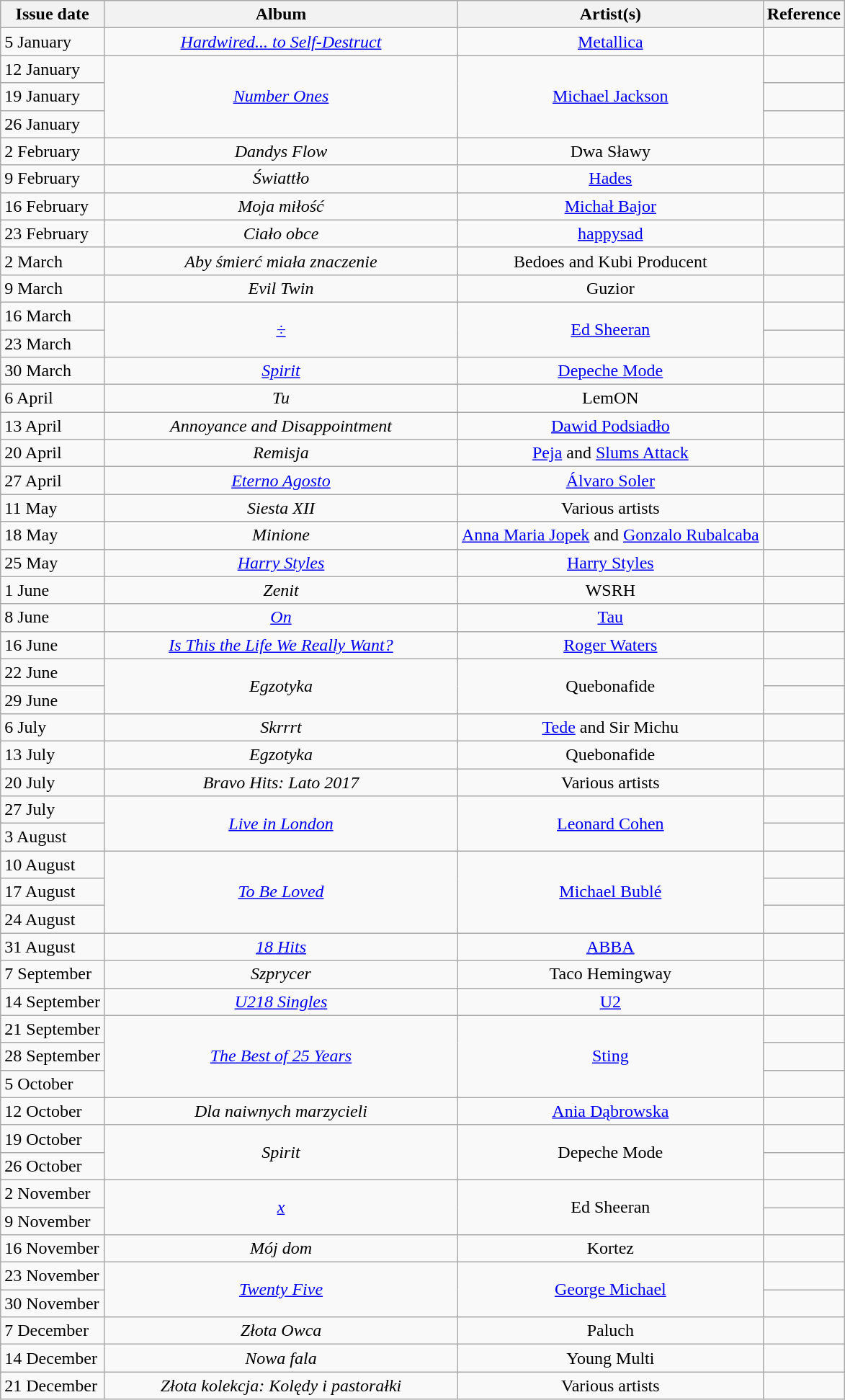<table class="wikitable">
<tr>
<th>Issue date</th>
<th style="width:20em;">Album</th>
<th>Artist(s)</th>
<th>Reference</th>
</tr>
<tr>
<td>5 January</td>
<td align="center"><em><a href='#'>Hardwired... to Self-Destruct</a></em></td>
<td align="center"><a href='#'>Metallica</a></td>
<td align="center"></td>
</tr>
<tr>
<td>12 January</td>
<td align="center" rowspan="3"><em><a href='#'>Number Ones</a></em></td>
<td align="center" rowspan="3"><a href='#'>Michael Jackson</a></td>
<td align="center"></td>
</tr>
<tr>
<td>19 January</td>
<td align="center"></td>
</tr>
<tr>
<td>26 January</td>
<td align="center"></td>
</tr>
<tr>
<td>2 February</td>
<td align="center"><em>Dandys Flow</em></td>
<td align="center">Dwa Sławy</td>
<td align="center"></td>
</tr>
<tr>
<td>9 February</td>
<td align="center"><em>Świattło</em></td>
<td align="center"><a href='#'>Hades</a></td>
<td align="center"></td>
</tr>
<tr>
<td>16 February</td>
<td align="center"><em>Moja miłość</em></td>
<td align="center"><a href='#'>Michał Bajor</a></td>
<td align="center"></td>
</tr>
<tr>
<td>23 February</td>
<td align="center"><em>Ciało obce</em></td>
<td align="center"><a href='#'>happysad</a></td>
<td align="center"></td>
</tr>
<tr>
<td>2 March</td>
<td align="center"><em>Aby śmierć miała znaczenie</em></td>
<td align="center">Bedoes and Kubi Producent</td>
<td align="center"></td>
</tr>
<tr>
<td>9 March</td>
<td align="center"><em>Evil Twin</em></td>
<td align="center">Guzior</td>
<td align="center"></td>
</tr>
<tr>
<td>16 March</td>
<td align="center" rowspan="2"><em><a href='#'>÷</a></em></td>
<td align="center" rowspan="2"><a href='#'>Ed Sheeran</a></td>
<td align="center"></td>
</tr>
<tr>
<td>23 March</td>
<td align="center"></td>
</tr>
<tr>
<td>30 March</td>
<td align="center"><em><a href='#'>Spirit</a></em></td>
<td align="center"><a href='#'>Depeche Mode</a></td>
<td align="center"></td>
</tr>
<tr>
<td>6 April</td>
<td align="center"><em>Tu</em></td>
<td align="center">LemON</td>
<td align="center"></td>
</tr>
<tr>
<td>13 April</td>
<td align="center"><em>Annoyance and Disappointment</em></td>
<td align="center"><a href='#'>Dawid Podsiadło</a></td>
<td align="center"></td>
</tr>
<tr>
<td>20 April</td>
<td align="center"><em>Remisja</em></td>
<td align="center"><a href='#'>Peja</a> and <a href='#'>Slums Attack</a></td>
<td align="center"></td>
</tr>
<tr>
<td>27 April</td>
<td align="center"><em><a href='#'>Eterno Agosto</a></em></td>
<td align="center"><a href='#'>Álvaro Soler</a></td>
<td align="center"></td>
</tr>
<tr>
<td>11 May</td>
<td align="center"><em>Siesta XII</em></td>
<td align="center">Various artists</td>
<td align="center"></td>
</tr>
<tr>
<td>18 May</td>
<td align="center"><em>Minione</em></td>
<td align="center"><a href='#'>Anna Maria Jopek</a> and <a href='#'>Gonzalo Rubalcaba</a></td>
<td align="center"></td>
</tr>
<tr>
<td>25 May</td>
<td align="center"><em><a href='#'>Harry Styles</a></em></td>
<td align="center"><a href='#'>Harry Styles</a></td>
<td align="center"></td>
</tr>
<tr>
<td>1 June</td>
<td align="center"><em>Zenit</em></td>
<td align="center">WSRH</td>
<td align="center"></td>
</tr>
<tr>
<td>8 June</td>
<td align="center"><em><a href='#'>On</a></em></td>
<td align="center"><a href='#'>Tau</a></td>
<td align="center"></td>
</tr>
<tr>
<td>16 June</td>
<td align="center"><em><a href='#'>Is This the Life We Really Want?</a></em></td>
<td align="center"><a href='#'>Roger Waters</a></td>
<td align="center"></td>
</tr>
<tr>
<td>22 June</td>
<td align="center" rowspan="2"><em>Egzotyka</em></td>
<td align="center" rowspan="2">Quebonafide</td>
<td align="center"></td>
</tr>
<tr>
<td>29 June</td>
<td align="center"></td>
</tr>
<tr>
<td>6 July</td>
<td align="center"><em>Skrrrt</em></td>
<td align="center"><a href='#'>Tede</a> and Sir Michu</td>
<td align="center"></td>
</tr>
<tr>
<td>13 July</td>
<td align="center"><em>Egzotyka</em></td>
<td align="center">Quebonafide</td>
<td align="center"></td>
</tr>
<tr>
<td>20 July</td>
<td align="center"><em>Bravo Hits: Lato 2017</em></td>
<td align="center">Various artists</td>
<td align="center"></td>
</tr>
<tr>
<td>27 July</td>
<td align="center" rowspan="2"><em><a href='#'>Live in London</a></em></td>
<td align="center" rowspan="2"><a href='#'>Leonard Cohen</a></td>
<td align="center"></td>
</tr>
<tr>
<td>3 August</td>
<td align="center"></td>
</tr>
<tr>
<td>10 August</td>
<td align="center" rowspan="3"><em><a href='#'>To Be Loved</a></em></td>
<td align="center" rowspan="3"><a href='#'>Michael Bublé</a></td>
<td align="center"></td>
</tr>
<tr>
<td>17 August</td>
<td align="center"></td>
</tr>
<tr>
<td>24 August</td>
<td align="center"></td>
</tr>
<tr>
<td>31 August</td>
<td align="center"><em><a href='#'>18 Hits</a></em></td>
<td align="center"><a href='#'>ABBA</a></td>
<td align="center"></td>
</tr>
<tr>
<td>7 September</td>
<td align="center"><em>Szprycer</em></td>
<td align="center">Taco Hemingway</td>
<td align="center"></td>
</tr>
<tr>
<td>14 September</td>
<td align="center"><em><a href='#'>U218 Singles</a></em></td>
<td align="center"><a href='#'>U2</a></td>
<td align="center"></td>
</tr>
<tr>
<td>21 September</td>
<td align="center" rowspan="3"><em><a href='#'>The Best of 25 Years</a></em></td>
<td align="center" rowspan="3"><a href='#'>Sting</a></td>
<td align="center"></td>
</tr>
<tr>
<td>28 September</td>
<td align="center"></td>
</tr>
<tr>
<td>5 October</td>
<td align="center"></td>
</tr>
<tr>
<td>12 October</td>
<td align="center"><em>Dla naiwnych marzycieli</em></td>
<td align="center"><a href='#'>Ania Dąbrowska</a></td>
<td align="center"></td>
</tr>
<tr>
<td>19 October</td>
<td align="center" rowspan="2"><em>Spirit</em></td>
<td align="center" rowspan="2">Depeche Mode</td>
<td align="center"></td>
</tr>
<tr>
<td>26 October</td>
<td align="center"></td>
</tr>
<tr>
<td>2 November</td>
<td align="center" rowspan="2"><em><a href='#'>x</a></em></td>
<td align="center" rowspan="2">Ed Sheeran</td>
<td align="center"></td>
</tr>
<tr>
<td>9 November</td>
<td align="center"></td>
</tr>
<tr>
<td>16 November</td>
<td align="center"><em>Mój dom</em></td>
<td align="center">Kortez</td>
<td align="center"></td>
</tr>
<tr>
<td>23 November</td>
<td align="center" rowspan="2"><em><a href='#'>Twenty Five</a></em></td>
<td align="center" rowspan="2"><a href='#'>George Michael</a></td>
<td align="center"></td>
</tr>
<tr>
<td>30 November</td>
<td align="center"></td>
</tr>
<tr>
<td>7 December</td>
<td align="center"><em>Złota Owca</em></td>
<td align="center">Paluch</td>
<td align="center"></td>
</tr>
<tr>
<td>14 December</td>
<td align="center"><em>Nowa fala</em></td>
<td align="center">Young Multi</td>
<td align="center"></td>
</tr>
<tr>
<td>21 December</td>
<td align="center"><em>Złota kolekcja: Kolędy i pastorałki</em></td>
<td align="center">Various artists</td>
<td align="center"></td>
</tr>
</table>
